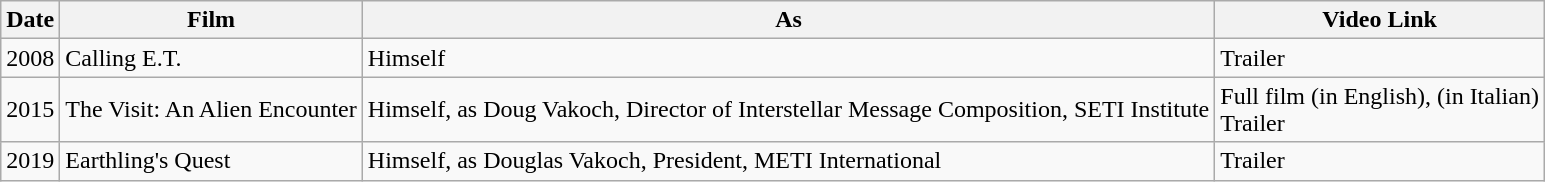<table class="wikitable">
<tr>
<th>Date</th>
<th>Film</th>
<th>As</th>
<th>Video Link</th>
</tr>
<tr>
<td>2008</td>
<td>Calling E.T.</td>
<td>Himself</td>
<td>Trailer</td>
</tr>
<tr>
<td>2015</td>
<td>The Visit: An Alien Encounter</td>
<td>Himself, as Doug Vakoch, Director of Interstellar Message Composition, SETI Institute</td>
<td>Full film (in English), (in Italian)<br>Trailer</td>
</tr>
<tr>
<td>2019</td>
<td>Earthling's Quest</td>
<td>Himself, as Douglas Vakoch, President, METI International</td>
<td>Trailer</td>
</tr>
</table>
